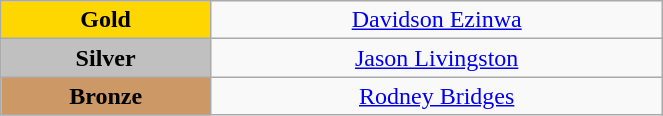<table class="wikitable" style="text-align:center; " width="35%">
<tr>
<td bgcolor="gold"><strong>Gold</strong></td>
<td><a href='#'>Davidson Ezinwa</a><br>  <small><em></em></small></td>
</tr>
<tr>
<td bgcolor="silver"><strong>Silver</strong></td>
<td><a href='#'>Jason Livingston</a><br>  <small><em></em></small></td>
</tr>
<tr>
<td bgcolor="CC9966"><strong>Bronze</strong></td>
<td><a href='#'>Rodney Bridges</a><br>  <small><em></em></small></td>
</tr>
</table>
